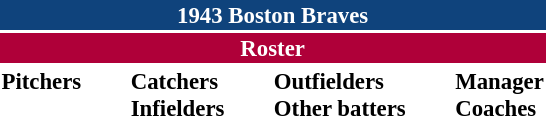<table class="toccolours" style="font-size: 95%;">
<tr>
<th colspan="10" style="background-color: #0f437c; color: white; text-align: center;">1943 Boston Braves</th>
</tr>
<tr>
<td colspan="10" style="background-color: #af0039; color: white; text-align: center;"><strong>Roster</strong></td>
</tr>
<tr>
<td valign="top"><strong>Pitchers</strong><br>















</td>
<td width="25px"></td>
<td valign="top"><strong>Catchers</strong><br>


<strong>Infielders</strong>










</td>
<td width="25px"></td>
<td valign="top"><strong>Outfielders</strong><br>



<strong>Other batters</strong>

</td>
<td width="25px"></td>
<td valign="top"><strong>Manager</strong><br>

<strong>Coaches</strong>

</td>
</tr>
</table>
